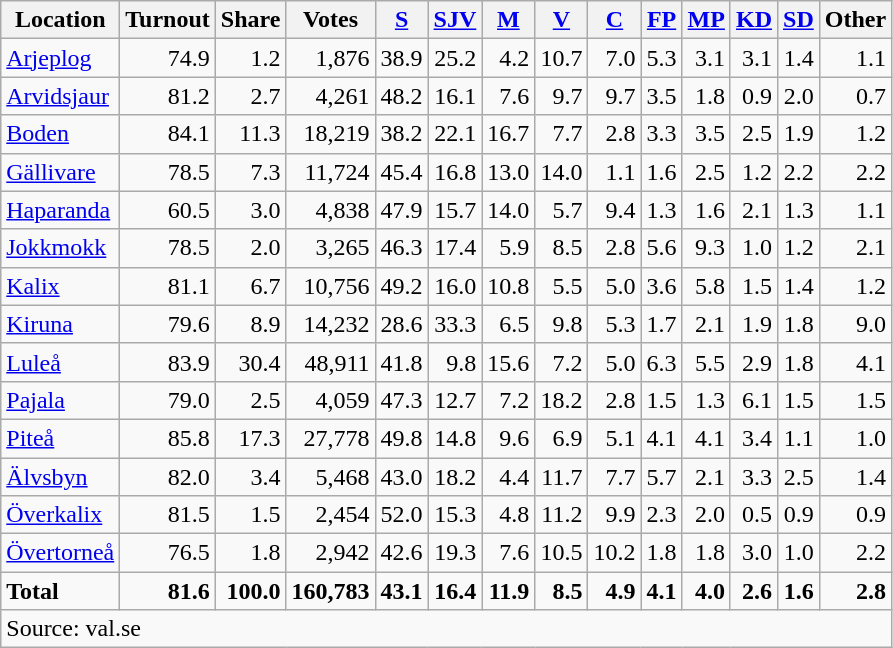<table class="wikitable sortable" style=text-align:right>
<tr>
<th>Location</th>
<th>Turnout</th>
<th>Share</th>
<th>Votes</th>
<th><a href='#'>S</a></th>
<th><a href='#'>SJV</a></th>
<th><a href='#'>M</a></th>
<th><a href='#'>V</a></th>
<th><a href='#'>C</a></th>
<th><a href='#'>FP</a></th>
<th><a href='#'>MP</a></th>
<th><a href='#'>KD</a></th>
<th><a href='#'>SD</a></th>
<th>Other</th>
</tr>
<tr>
<td align=left><a href='#'>Arjeplog</a></td>
<td>74.9</td>
<td>1.2</td>
<td>1,876</td>
<td>38.9</td>
<td>25.2</td>
<td>4.2</td>
<td>10.7</td>
<td>7.0</td>
<td>5.3</td>
<td>3.1</td>
<td>3.1</td>
<td>1.4</td>
<td>1.1</td>
</tr>
<tr>
<td align=left><a href='#'>Arvidsjaur</a></td>
<td>81.2</td>
<td>2.7</td>
<td>4,261</td>
<td>48.2</td>
<td>16.1</td>
<td>7.6</td>
<td>9.7</td>
<td>9.7</td>
<td>3.5</td>
<td>1.8</td>
<td>0.9</td>
<td>2.0</td>
<td>0.7</td>
</tr>
<tr>
<td align=left><a href='#'>Boden</a></td>
<td>84.1</td>
<td>11.3</td>
<td>18,219</td>
<td>38.2</td>
<td>22.1</td>
<td>16.7</td>
<td>7.7</td>
<td>2.8</td>
<td>3.3</td>
<td>3.5</td>
<td>2.5</td>
<td>1.9</td>
<td>1.2</td>
</tr>
<tr>
<td align=left><a href='#'>Gällivare</a></td>
<td>78.5</td>
<td>7.3</td>
<td>11,724</td>
<td>45.4</td>
<td>16.8</td>
<td>13.0</td>
<td>14.0</td>
<td>1.1</td>
<td>1.6</td>
<td>2.5</td>
<td>1.2</td>
<td>2.2</td>
<td>2.2</td>
</tr>
<tr>
<td align=left><a href='#'>Haparanda</a></td>
<td>60.5</td>
<td>3.0</td>
<td>4,838</td>
<td>47.9</td>
<td>15.7</td>
<td>14.0</td>
<td>5.7</td>
<td>9.4</td>
<td>1.3</td>
<td>1.6</td>
<td>2.1</td>
<td>1.3</td>
<td>1.1</td>
</tr>
<tr>
<td align=left><a href='#'>Jokkmokk</a></td>
<td>78.5</td>
<td>2.0</td>
<td>3,265</td>
<td>46.3</td>
<td>17.4</td>
<td>5.9</td>
<td>8.5</td>
<td>2.8</td>
<td>5.6</td>
<td>9.3</td>
<td>1.0</td>
<td>1.2</td>
<td>2.1</td>
</tr>
<tr>
<td align=left><a href='#'>Kalix</a></td>
<td>81.1</td>
<td>6.7</td>
<td>10,756</td>
<td>49.2</td>
<td>16.0</td>
<td>10.8</td>
<td>5.5</td>
<td>5.0</td>
<td>3.6</td>
<td>5.8</td>
<td>1.5</td>
<td>1.4</td>
<td>1.2</td>
</tr>
<tr>
<td align=left><a href='#'>Kiruna</a></td>
<td>79.6</td>
<td>8.9</td>
<td>14,232</td>
<td>28.6</td>
<td>33.3</td>
<td>6.5</td>
<td>9.8</td>
<td>5.3</td>
<td>1.7</td>
<td>2.1</td>
<td>1.9</td>
<td>1.8</td>
<td>9.0</td>
</tr>
<tr>
<td align=left><a href='#'>Luleå</a></td>
<td>83.9</td>
<td>30.4</td>
<td>48,911</td>
<td>41.8</td>
<td>9.8</td>
<td>15.6</td>
<td>7.2</td>
<td>5.0</td>
<td>6.3</td>
<td>5.5</td>
<td>2.9</td>
<td>1.8</td>
<td>4.1</td>
</tr>
<tr>
<td align=left><a href='#'>Pajala</a></td>
<td>79.0</td>
<td>2.5</td>
<td>4,059</td>
<td>47.3</td>
<td>12.7</td>
<td>7.2</td>
<td>18.2</td>
<td>2.8</td>
<td>1.5</td>
<td>1.3</td>
<td>6.1</td>
<td>1.5</td>
<td>1.5</td>
</tr>
<tr>
<td align=left><a href='#'>Piteå</a></td>
<td>85.8</td>
<td>17.3</td>
<td>27,778</td>
<td>49.8</td>
<td>14.8</td>
<td>9.6</td>
<td>6.9</td>
<td>5.1</td>
<td>4.1</td>
<td>4.1</td>
<td>3.4</td>
<td>1.1</td>
<td>1.0</td>
</tr>
<tr>
<td align=left><a href='#'>Älvsbyn</a></td>
<td>82.0</td>
<td>3.4</td>
<td>5,468</td>
<td>43.0</td>
<td>18.2</td>
<td>4.4</td>
<td>11.7</td>
<td>7.7</td>
<td>5.7</td>
<td>2.1</td>
<td>3.3</td>
<td>2.5</td>
<td>1.4</td>
</tr>
<tr>
<td align=left><a href='#'>Överkalix</a></td>
<td>81.5</td>
<td>1.5</td>
<td>2,454</td>
<td>52.0</td>
<td>15.3</td>
<td>4.8</td>
<td>11.2</td>
<td>9.9</td>
<td>2.3</td>
<td>2.0</td>
<td>0.5</td>
<td>0.9</td>
<td>0.9</td>
</tr>
<tr>
<td align=left><a href='#'>Övertorneå</a></td>
<td>76.5</td>
<td>1.8</td>
<td>2,942</td>
<td>42.6</td>
<td>19.3</td>
<td>7.6</td>
<td>10.5</td>
<td>10.2</td>
<td>1.8</td>
<td>1.8</td>
<td>3.0</td>
<td>1.0</td>
<td>2.2</td>
</tr>
<tr>
<td align=left><strong>Total</strong></td>
<td><strong>81.6</strong></td>
<td><strong>100.0</strong></td>
<td><strong>160,783</strong></td>
<td><strong>43.1</strong></td>
<td><strong>16.4</strong></td>
<td><strong>11.9</strong></td>
<td><strong>8.5</strong></td>
<td><strong>4.9</strong></td>
<td><strong>4.1</strong></td>
<td><strong>4.0</strong></td>
<td><strong>2.6</strong></td>
<td><strong>1.6</strong></td>
<td><strong>2.8</strong></td>
</tr>
<tr>
<td align=left colspan=14>Source: val.se</td>
</tr>
</table>
